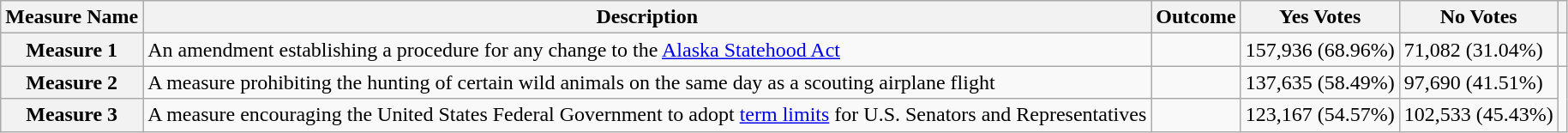<table class="wikitable sortable plainrowheaders">
<tr>
<th scope=col>Measure Name</th>
<th scope=col>Description</th>
<th scope=col>Outcome</th>
<th scope=col>Yes Votes</th>
<th scope=col>No Votes</th>
<th scope=col class=unsortable></th>
</tr>
<tr>
<th scope=row>Measure 1</th>
<td>An amendment establishing a procedure for any change to the <a href='#'>Alaska Statehood Act</a></td>
<td></td>
<td>157,936 (68.96%)</td>
<td>71,082 (31.04%)</td>
<td></td>
</tr>
<tr>
<th scope=row>Measure 2</th>
<td>A measure prohibiting the hunting of certain wild animals on the same day as a scouting airplane flight</td>
<td></td>
<td>137,635 (58.49%)</td>
<td>97,690 (41.51%)</td>
<td rowspan=2></td>
</tr>
<tr>
<th scope=row>Measure 3</th>
<td>A measure encouraging the United States Federal Government to adopt <a href='#'>term limits</a> for U.S. Senators and Representatives</td>
<td></td>
<td>123,167 (54.57%)</td>
<td>102,533 (45.43%)</td>
</tr>
</table>
